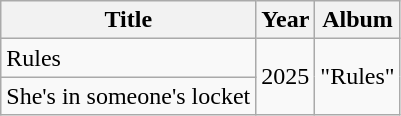<table class="wikitable">
<tr>
<th>Title</th>
<th>Year</th>
<th>Album</th>
</tr>
<tr>
<td>Rules</td>
<td rowspan="2">2025</td>
<td rowspan="2">"Rules"</td>
</tr>
<tr>
<td>She's in someone's locket</td>
</tr>
</table>
